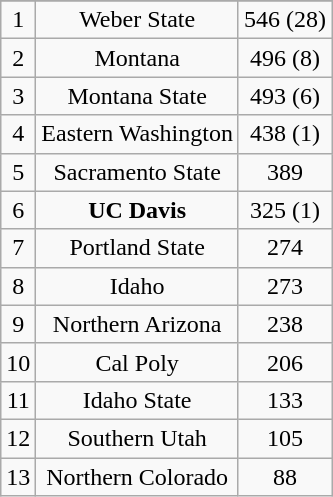<table class="wikitable" style="display: inline-table;">
<tr align="center">
</tr>
<tr align="center">
<td>1</td>
<td>Weber State</td>
<td>546 (28)</td>
</tr>
<tr align="center">
<td>2</td>
<td>Montana</td>
<td>496 (8)</td>
</tr>
<tr align="center">
<td>3</td>
<td>Montana State</td>
<td>493 (6)</td>
</tr>
<tr align="center">
<td>4</td>
<td>Eastern Washington</td>
<td>438 (1)</td>
</tr>
<tr align="center">
<td>5</td>
<td>Sacramento State</td>
<td>389</td>
</tr>
<tr align="center">
<td>6</td>
<td><strong>UC Davis</strong></td>
<td>325 (1)</td>
</tr>
<tr align="center">
<td>7</td>
<td>Portland State</td>
<td>274</td>
</tr>
<tr align="center">
<td>8</td>
<td>Idaho</td>
<td>273</td>
</tr>
<tr align="center">
<td>9</td>
<td>Northern Arizona</td>
<td>238</td>
</tr>
<tr align="center">
<td>10</td>
<td>Cal Poly</td>
<td>206</td>
</tr>
<tr align="center">
<td>11</td>
<td>Idaho State</td>
<td>133</td>
</tr>
<tr align="center">
<td>12</td>
<td>Southern Utah</td>
<td>105</td>
</tr>
<tr align="center">
<td>13</td>
<td>Northern Colorado</td>
<td>88</td>
</tr>
</table>
